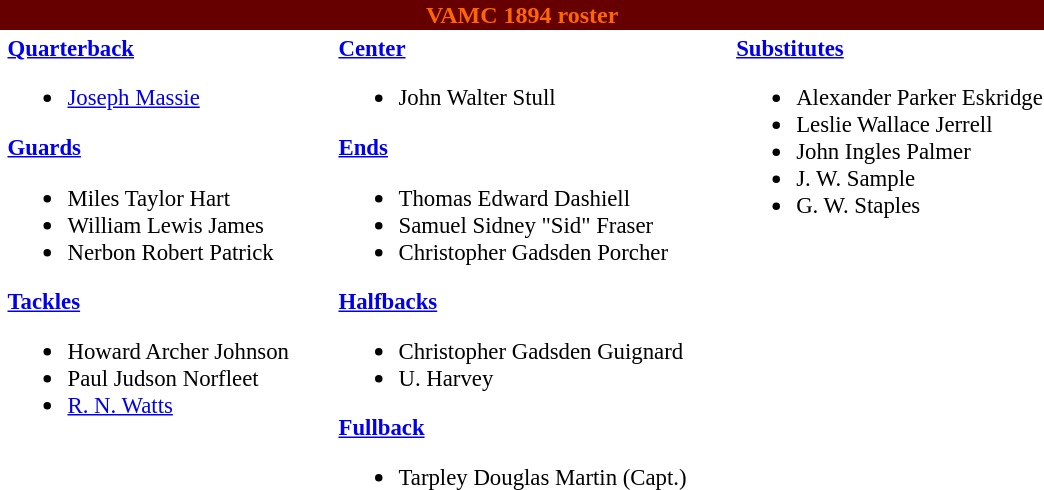<table class="toccolours" style="text-align: left;">
<tr>
<th colspan="9" style="background:#660000;color:#FF6600;text-align:center;"><span><strong>VAMC 1894 roster</strong></span></th>
</tr>
<tr>
<td></td>
<td style="font-size:95%; vertical-align:top;"><strong><a href='#'>Quarterback</a></strong><br><ul><li><a href='#'>Joseph Massie</a></li></ul><strong><a href='#'>Guards</a></strong><ul><li>Miles Taylor Hart</li><li>William Lewis James</li><li>Nerbon Robert Patrick</li></ul><strong><a href='#'>Tackles</a></strong><ul><li>Howard Archer Johnson</li><li>Paul Judson Norfleet</li><li><a href='#'>R. N. Watts</a></li></ul></td>
<td style="width: 25px;"></td>
<td style="font-size:95%; vertical-align:top;"><strong><a href='#'>Center</a></strong><br><ul><li>John Walter Stull</li></ul><strong><a href='#'>Ends</a></strong><ul><li>Thomas Edward Dashiell</li><li>Samuel Sidney "Sid" Fraser</li><li>Christopher Gadsden Porcher</li></ul><strong><a href='#'>Halfbacks</a></strong><ul><li>Christopher Gadsden Guignard</li><li>U. Harvey</li></ul><strong><a href='#'>Fullback</a></strong><ul><li>Tarpley Douglas Martin (Capt.)</li></ul></td>
<td style="width: 25px;"></td>
<td style="font-size:95%; vertical-align:top;"><strong><a href='#'>Substitutes</a></strong><br><ul><li>Alexander Parker Eskridge</li><li>Leslie Wallace Jerrell</li><li>John Ingles Palmer</li><li>J. W. Sample</li><li>G. W. Staples</li></ul></td>
</tr>
</table>
